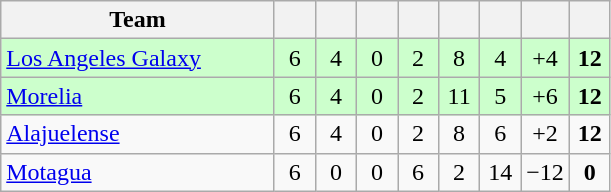<table class="wikitable" style="text-align:center">
<tr>
<th width="175">Team</th>
<th width="20"></th>
<th width="20"></th>
<th width="20"></th>
<th width="20"></th>
<th width="20"></th>
<th width="20"></th>
<th width="20"></th>
<th width="20"></th>
</tr>
<tr bgcolor=ccffcc>
<td align=left> <a href='#'>Los Angeles Galaxy</a></td>
<td>6</td>
<td>4</td>
<td>0</td>
<td>2</td>
<td>8</td>
<td>4</td>
<td>+4</td>
<td><strong>12</strong></td>
</tr>
<tr bgcolor=ccffcc>
<td align=left> <a href='#'>Morelia</a></td>
<td>6</td>
<td>4</td>
<td>0</td>
<td>2</td>
<td>11</td>
<td>5</td>
<td>+6</td>
<td><strong>12</strong></td>
</tr>
<tr>
<td align=left> <a href='#'>Alajuelense</a></td>
<td>6</td>
<td>4</td>
<td>0</td>
<td>2</td>
<td>8</td>
<td>6</td>
<td>+2</td>
<td><strong>12</strong></td>
</tr>
<tr>
<td align=left> <a href='#'>Motagua</a></td>
<td>6</td>
<td>0</td>
<td>0</td>
<td>6</td>
<td>2</td>
<td>14</td>
<td>−12</td>
<td><strong>0</strong></td>
</tr>
</table>
